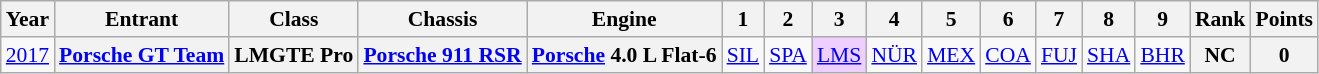<table class="wikitable" style="text-align:center; font-size:90%">
<tr>
<th>Year</th>
<th>Entrant</th>
<th>Class</th>
<th>Chassis</th>
<th>Engine</th>
<th>1</th>
<th>2</th>
<th>3</th>
<th>4</th>
<th>5</th>
<th>6</th>
<th>7</th>
<th>8</th>
<th>9</th>
<th>Rank</th>
<th>Points</th>
</tr>
<tr>
<td><a href='#'>2017</a></td>
<th><a href='#'>Porsche GT Team</a></th>
<th>LMGTE Pro</th>
<th><a href='#'>Porsche 911 RSR</a></th>
<th><a href='#'>Porsche</a> 4.0 L Flat-6</th>
<td><a href='#'>SIL</a></td>
<td><a href='#'>SPA</a></td>
<td style="background:#EFCFFF;"><a href='#'>LMS</a><br></td>
<td><a href='#'>NÜR</a></td>
<td><a href='#'>MEX</a></td>
<td><a href='#'>COA</a></td>
<td><a href='#'>FUJ</a></td>
<td><a href='#'>SHA</a></td>
<td><a href='#'>BHR</a></td>
<th>NC</th>
<th>0</th>
</tr>
</table>
